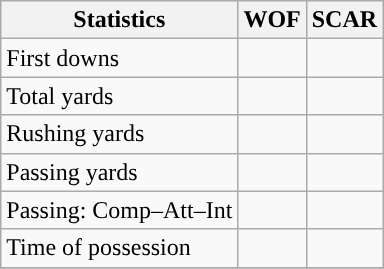<table class="wikitable" style="float: left;">
<tr>
<th>Statistics</th>
<th>WOF</th>
<th>SCAR</th>
</tr>
<tr>
<td>First downs</td>
<td></td>
<td></td>
</tr>
<tr>
<td>Total yards</td>
<td></td>
<td></td>
</tr>
<tr>
<td>Rushing yards</td>
<td></td>
<td></td>
</tr>
<tr>
<td>Passing yards</td>
<td></td>
<td></td>
</tr>
<tr>
<td>Passing: Comp–Att–Int</td>
<td></td>
<td></td>
</tr>
<tr>
<td>Time of possession</td>
<td></td>
<td></td>
</tr>
<tr>
</tr>
</table>
